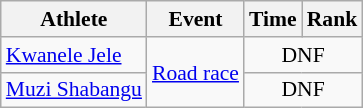<table class=wikitable style="font-size:90%;">
<tr>
<th>Athlete</th>
<th>Event</th>
<th>Time</th>
<th>Rank</th>
</tr>
<tr align=center>
<td align=left><a href='#'>Kwanele Jele</a></td>
<td align=left rowspan=2><a href='#'>Road race</a></td>
<td colspan="2">DNF</td>
</tr>
<tr align=center>
<td align=left><a href='#'>Muzi Shabangu</a></td>
<td colspan="2">DNF</td>
</tr>
</table>
